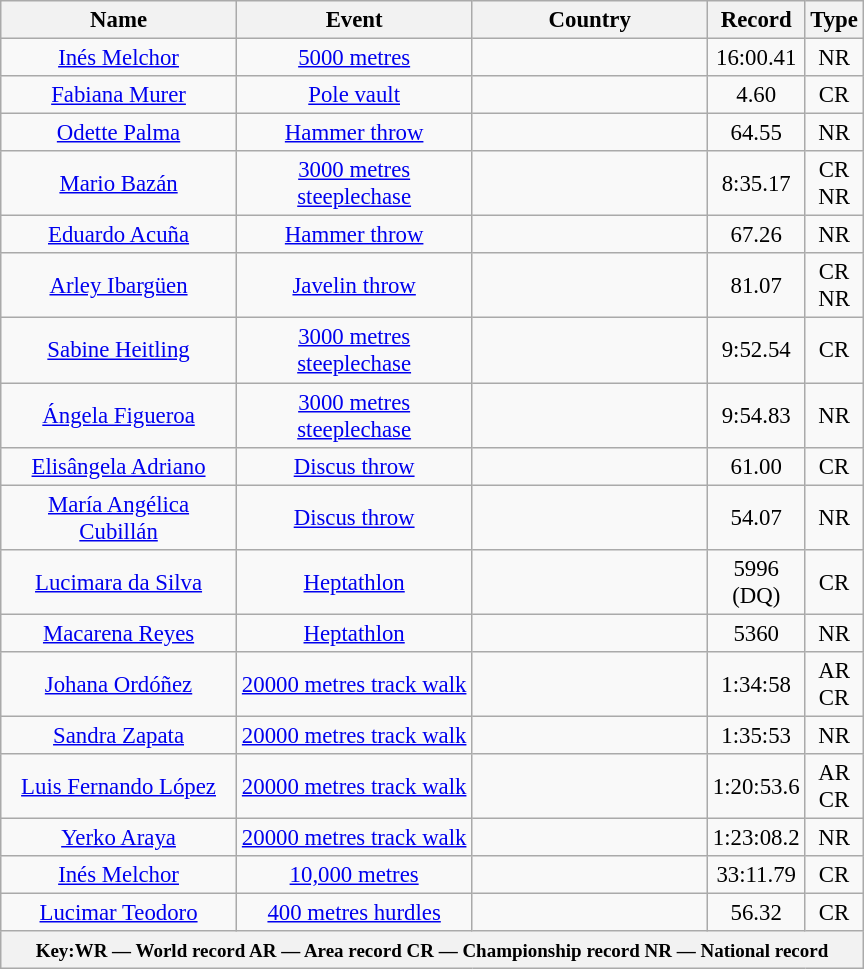<table class="wikitable sortable" style="text-align: center; font-size:95%">
<tr>
<th width="150">Name</th>
<th width="150">Event</th>
<th width="150">Country</th>
<th width="25">Record</th>
<th width="25">Type</th>
</tr>
<tr>
<td><a href='#'>Inés Melchor</a></td>
<td><a href='#'>5000 metres</a></td>
<td></td>
<td>16:00.41</td>
<td>NR</td>
</tr>
<tr>
<td><a href='#'>Fabiana Murer</a></td>
<td><a href='#'>Pole vault</a></td>
<td></td>
<td>4.60</td>
<td>CR</td>
</tr>
<tr>
<td><a href='#'>Odette Palma</a></td>
<td><a href='#'>Hammer throw</a></td>
<td></td>
<td>64.55</td>
<td>NR</td>
</tr>
<tr>
<td><a href='#'>Mario Bazán</a></td>
<td><a href='#'>3000 metres steeplechase</a></td>
<td></td>
<td>8:35.17</td>
<td>CR NR</td>
</tr>
<tr>
<td><a href='#'>Eduardo Acuña</a></td>
<td><a href='#'>Hammer throw</a></td>
<td></td>
<td>67.26</td>
<td>NR</td>
</tr>
<tr>
<td><a href='#'>Arley Ibargüen</a></td>
<td><a href='#'>Javelin throw</a></td>
<td></td>
<td>81.07</td>
<td>CR NR</td>
</tr>
<tr>
<td><a href='#'>Sabine Heitling</a></td>
<td><a href='#'>3000 metres steeplechase</a></td>
<td></td>
<td>9:52.54</td>
<td>CR</td>
</tr>
<tr>
<td><a href='#'>Ángela Figueroa</a></td>
<td><a href='#'>3000 metres steeplechase</a></td>
<td></td>
<td>9:54.83</td>
<td>NR</td>
</tr>
<tr>
<td><a href='#'>Elisângela Adriano</a></td>
<td><a href='#'>Discus throw</a></td>
<td></td>
<td>61.00</td>
<td>CR</td>
</tr>
<tr>
<td><a href='#'>María Angélica Cubillán</a></td>
<td><a href='#'>Discus throw</a></td>
<td></td>
<td>54.07</td>
<td>NR</td>
</tr>
<tr>
<td><a href='#'>Lucimara da Silva</a></td>
<td><a href='#'>Heptathlon</a></td>
<td></td>
<td>5996 (DQ)</td>
<td>CR</td>
</tr>
<tr>
<td><a href='#'>Macarena Reyes</a></td>
<td><a href='#'>Heptathlon</a></td>
<td></td>
<td>5360</td>
<td>NR</td>
</tr>
<tr>
<td><a href='#'>Johana Ordóñez</a></td>
<td><a href='#'>20000 metres track walk</a></td>
<td></td>
<td>1:34:58</td>
<td>AR CR</td>
</tr>
<tr>
<td><a href='#'>Sandra Zapata</a></td>
<td><a href='#'>20000 metres track walk</a></td>
<td></td>
<td>1:35:53</td>
<td>NR</td>
</tr>
<tr>
<td><a href='#'>Luis Fernando López</a></td>
<td><a href='#'>20000 metres track walk</a></td>
<td></td>
<td>1:20:53.6</td>
<td>AR CR</td>
</tr>
<tr>
<td><a href='#'>Yerko Araya</a></td>
<td><a href='#'>20000 metres track walk</a></td>
<td></td>
<td>1:23:08.2</td>
<td>NR</td>
</tr>
<tr>
<td><a href='#'>Inés Melchor</a></td>
<td><a href='#'>10,000 metres</a></td>
<td></td>
<td>33:11.79</td>
<td>CR</td>
</tr>
<tr>
<td><a href='#'>Lucimar Teodoro</a></td>
<td><a href='#'>400 metres hurdles</a></td>
<td></td>
<td>56.32</td>
<td>CR</td>
</tr>
<tr>
<th colspan=5><small>Key:WR — World record  AR — Area record  CR — Championship record  NR — National record</small></th>
</tr>
</table>
